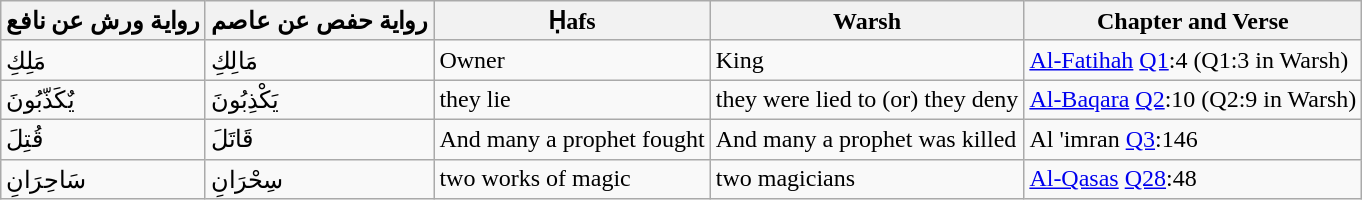<table class="wikitable">
<tr>
<th>رواية ورش عن نافع</th>
<th>رواية حفص عن عاصم</th>
<th>Ḥafs</th>
<th>Warsh</th>
<th>Chapter and Verse</th>
</tr>
<tr>
<td>مَلِكِ</td>
<td>مَالِكِ</td>
<td>Owner</td>
<td>King</td>
<td><a href='#'>Al-Fatihah</a> <a href='#'>Q1</a>:4 (Q1:3 in Warsh)</td>
</tr>
<tr>
<td>يٌكَذّبُونَ</td>
<td>يَكْذِبُونَ</td>
<td>they lie</td>
<td>they were lied to (or) they deny</td>
<td><a href='#'>Al-Baqara</a> <a href='#'>Q2</a>:10 (Q2:9 in Warsh)</td>
</tr>
<tr>
<td>قُتِلَ</td>
<td>قَاتَلَ</td>
<td>And many a prophet fought</td>
<td>And many a prophet was killed</td>
<td>Al 'imran <a href='#'>Q3</a>:146</td>
</tr>
<tr>
<td>سَاحِرَانِ</td>
<td>سِحْرَانِ</td>
<td>two works of magic</td>
<td>two magicians</td>
<td><a href='#'>Al-Qasas</a> <a href='#'>Q28</a>:48</td>
</tr>
</table>
